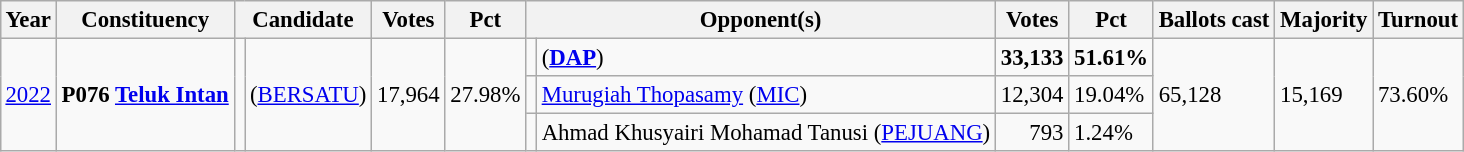<table class="wikitable" style="margin:0.5em ; font-size:95%">
<tr>
<th>Year</th>
<th>Constituency</th>
<th colspan=2>Candidate</th>
<th>Votes</th>
<th>Pct</th>
<th colspan=2>Opponent(s)</th>
<th>Votes</th>
<th>Pct</th>
<th>Ballots cast</th>
<th>Majority</th>
<th>Turnout</th>
</tr>
<tr>
<td rowspan=3><a href='#'>2022</a></td>
<td rowspan=3><strong>P076 <a href='#'>Teluk Intan</a></strong></td>
<td rowspan=3 bgcolor=></td>
<td rowspan=3> (<a href='#'>BERSATU</a>)</td>
<td rowspan=3 align="right">17,964</td>
<td rowspan=3>27.98%</td>
<td></td>
<td> (<a href='#'><strong>DAP</strong></a>)</td>
<td align="right"><strong>33,133</strong></td>
<td><strong>51.61%</strong></td>
<td rowspan=3>65,128</td>
<td rowspan=3>15,169</td>
<td rowspan=3>73.60%</td>
</tr>
<tr>
<td></td>
<td><a href='#'>Murugiah Thopasamy</a> (<a href='#'>MIC</a>)</td>
<td align="right">12,304</td>
<td>19.04%</td>
</tr>
<tr>
<td bgcolor=></td>
<td>Ahmad Khusyairi Mohamad Tanusi (<a href='#'>PEJUANG</a>)</td>
<td align="right">793</td>
<td>1.24%</td>
</tr>
</table>
